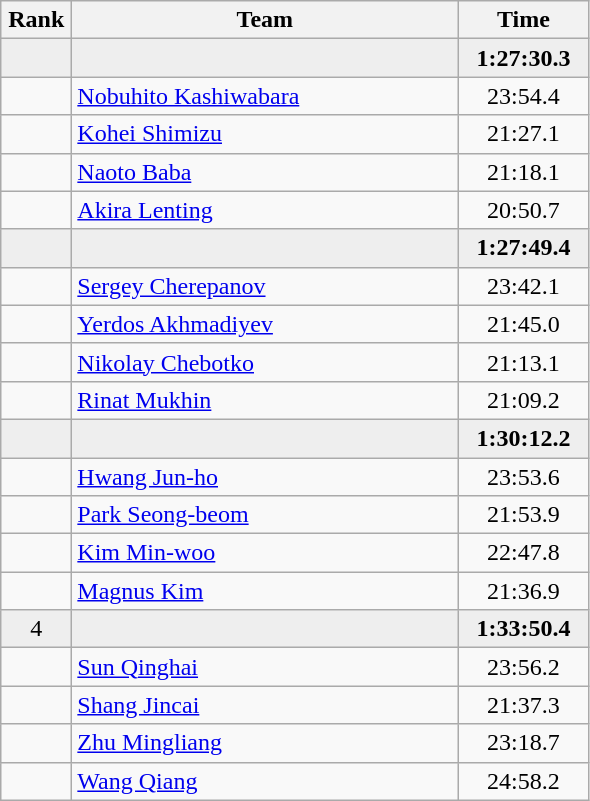<table class=wikitable style="text-align:center">
<tr>
<th width=40>Rank</th>
<th width=250>Team</th>
<th width=80>Time</th>
</tr>
<tr bgcolor=eeeeee>
<td></td>
<td align=left></td>
<td><strong>1:27:30.3</strong></td>
</tr>
<tr>
<td></td>
<td align=left><a href='#'>Nobuhito Kashiwabara</a></td>
<td>23:54.4</td>
</tr>
<tr>
<td></td>
<td align=left><a href='#'>Kohei Shimizu</a></td>
<td>21:27.1</td>
</tr>
<tr>
<td></td>
<td align=left><a href='#'>Naoto Baba</a></td>
<td>21:18.1</td>
</tr>
<tr>
<td></td>
<td align=left><a href='#'>Akira Lenting</a></td>
<td>20:50.7</td>
</tr>
<tr bgcolor=eeeeee>
<td></td>
<td align=left></td>
<td><strong>1:27:49.4</strong></td>
</tr>
<tr>
<td></td>
<td align=left><a href='#'>Sergey Cherepanov</a></td>
<td>23:42.1</td>
</tr>
<tr>
<td></td>
<td align=left><a href='#'>Yerdos Akhmadiyev</a></td>
<td>21:45.0</td>
</tr>
<tr>
<td></td>
<td align=left><a href='#'>Nikolay Chebotko</a></td>
<td>21:13.1</td>
</tr>
<tr>
<td></td>
<td align=left><a href='#'>Rinat Mukhin</a></td>
<td>21:09.2</td>
</tr>
<tr bgcolor=eeeeee>
<td></td>
<td align=left></td>
<td><strong>1:30:12.2</strong></td>
</tr>
<tr>
<td></td>
<td align=left><a href='#'>Hwang Jun-ho</a></td>
<td>23:53.6</td>
</tr>
<tr>
<td></td>
<td align=left><a href='#'>Park Seong-beom</a></td>
<td>21:53.9</td>
</tr>
<tr>
<td></td>
<td align=left><a href='#'>Kim Min-woo</a></td>
<td>22:47.8</td>
</tr>
<tr>
<td></td>
<td align=left><a href='#'>Magnus Kim</a></td>
<td>21:36.9</td>
</tr>
<tr bgcolor=eeeeee>
<td>4</td>
<td align=left></td>
<td><strong>1:33:50.4</strong></td>
</tr>
<tr>
<td></td>
<td align=left><a href='#'>Sun Qinghai</a></td>
<td>23:56.2</td>
</tr>
<tr>
<td></td>
<td align=left><a href='#'>Shang Jincai</a></td>
<td>21:37.3</td>
</tr>
<tr>
<td></td>
<td align=left><a href='#'>Zhu Mingliang</a></td>
<td>23:18.7</td>
</tr>
<tr>
<td></td>
<td align=left><a href='#'>Wang Qiang</a></td>
<td>24:58.2</td>
</tr>
</table>
